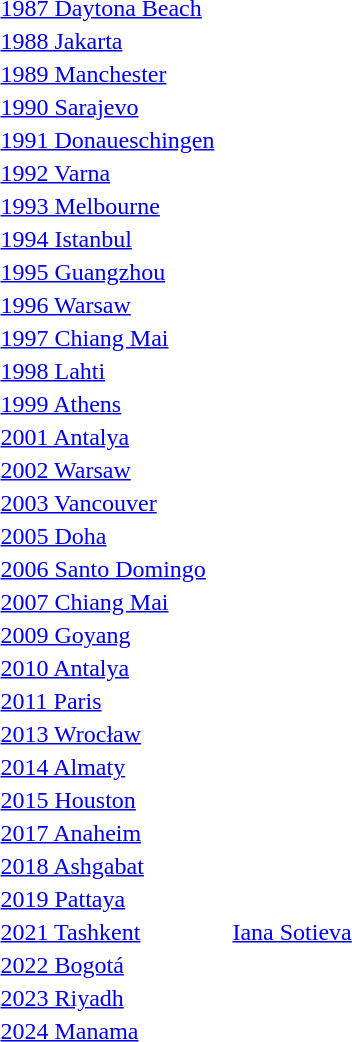<table>
<tr>
<td><a href='#'>1987 Daytona Beach</a></td>
<td></td>
<td></td>
<td></td>
</tr>
<tr>
<td><a href='#'>1988 Jakarta</a></td>
<td></td>
<td></td>
<td></td>
</tr>
<tr>
<td><a href='#'>1989 Manchester</a></td>
<td></td>
<td></td>
<td></td>
</tr>
<tr>
<td><a href='#'>1990 Sarajevo</a></td>
<td></td>
<td></td>
<td></td>
</tr>
<tr>
<td><a href='#'>1991 Donaueschingen</a></td>
<td></td>
<td></td>
<td></td>
</tr>
<tr>
<td><a href='#'>1992 Varna</a></td>
<td></td>
<td></td>
<td></td>
</tr>
<tr>
<td><a href='#'>1993 Melbourne</a></td>
<td></td>
<td></td>
<td></td>
</tr>
<tr>
<td><a href='#'>1994 Istanbul</a></td>
<td></td>
<td></td>
<td></td>
</tr>
<tr>
<td><a href='#'>1995 Guangzhou</a></td>
<td></td>
<td></td>
<td></td>
</tr>
<tr>
<td><a href='#'>1996 Warsaw</a></td>
<td></td>
<td></td>
<td></td>
</tr>
<tr>
<td><a href='#'>1997 Chiang Mai</a></td>
<td></td>
<td></td>
<td></td>
</tr>
<tr>
<td><a href='#'>1998 Lahti</a></td>
<td></td>
<td></td>
<td></td>
</tr>
<tr>
<td><a href='#'>1999 Athens</a></td>
<td></td>
<td></td>
<td></td>
</tr>
<tr>
<td><a href='#'>2001 Antalya</a></td>
<td></td>
<td></td>
<td></td>
</tr>
<tr>
<td><a href='#'>2002 Warsaw</a></td>
<td></td>
<td></td>
<td></td>
</tr>
<tr>
<td><a href='#'>2003 Vancouver</a></td>
<td></td>
<td></td>
<td></td>
</tr>
<tr>
<td><a href='#'>2005 Doha</a></td>
<td></td>
<td></td>
<td></td>
</tr>
<tr>
<td><a href='#'>2006 Santo Domingo</a></td>
<td></td>
<td></td>
<td></td>
</tr>
<tr>
<td><a href='#'>2007 Chiang Mai</a></td>
<td></td>
<td></td>
<td></td>
</tr>
<tr>
<td><a href='#'>2009 Goyang</a></td>
<td></td>
<td></td>
<td></td>
</tr>
<tr>
<td><a href='#'>2010 Antalya</a></td>
<td></td>
<td></td>
<td></td>
</tr>
<tr>
<td><a href='#'>2011 Paris</a></td>
<td></td>
<td></td>
<td></td>
</tr>
<tr>
<td><a href='#'>2013 Wrocław</a></td>
<td></td>
<td></td>
<td></td>
</tr>
<tr>
<td><a href='#'>2014 Almaty</a></td>
<td></td>
<td></td>
<td></td>
</tr>
<tr>
<td><a href='#'>2015 Houston</a></td>
<td></td>
<td></td>
<td></td>
</tr>
<tr>
<td><a href='#'>2017 Anaheim</a></td>
<td></td>
<td></td>
<td></td>
</tr>
<tr>
<td><a href='#'>2018 Ashgabat</a></td>
<td></td>
<td></td>
<td></td>
</tr>
<tr>
<td><a href='#'>2019 Pattaya</a></td>
<td></td>
<td></td>
<td></td>
</tr>
<tr>
<td><a href='#'>2021 Tashkent</a></td>
<td></td>
<td></td>
<td> <a href='#'>Iana Sotieva</a> </td>
</tr>
<tr>
<td><a href='#'>2022 Bogotá</a></td>
<td></td>
<td></td>
<td></td>
</tr>
<tr>
<td><a href='#'>2023 Riyadh</a></td>
<td></td>
<td></td>
<td></td>
</tr>
<tr>
<td><a href='#'>2024 Manama</a></td>
<td></td>
<td></td>
<td></td>
</tr>
</table>
